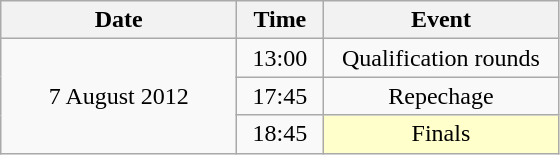<table class = "wikitable" style="text-align:center;">
<tr>
<th width=150>Date</th>
<th width=50>Time</th>
<th width=150>Event</th>
</tr>
<tr>
<td rowspan=3>7 August 2012</td>
<td>13:00</td>
<td>Qualification rounds</td>
</tr>
<tr>
<td>17:45</td>
<td>Repechage</td>
</tr>
<tr>
<td>18:45</td>
<td bgcolor=ffffcc>Finals</td>
</tr>
</table>
